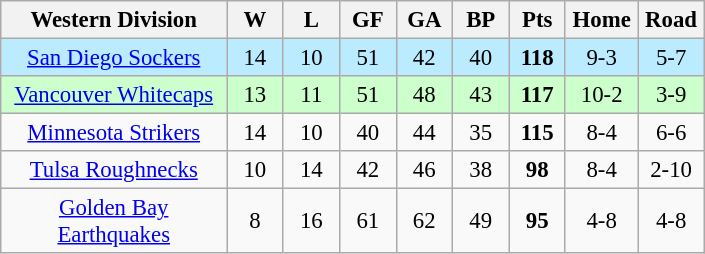<table class="wikitable" width="470" style="font-size:95%; text-align:center">
<tr>
<th width="30%">Western Division</th>
<th width="7.5%">W</th>
<th width="7.5%">L</th>
<th width="7.5%">GF</th>
<th width="7.5%">GA</th>
<th width="7.5%">BP</th>
<th width="7.5%">Pts</th>
<th width="7.5%">Home</th>
<th width="7.5%">Road</th>
</tr>
<tr bgcolor=#BBEBFF>
<td><a href='#'>San Diego Sockers</a></td>
<td>14</td>
<td>10</td>
<td>51</td>
<td>42</td>
<td>40</td>
<td><strong>118</strong></td>
<td>9-3</td>
<td>5-7</td>
</tr>
<tr bgcolor=#ccffcc>
<td><a href='#'>Vancouver Whitecaps</a></td>
<td>13</td>
<td>11</td>
<td>51</td>
<td>48</td>
<td>43</td>
<td><strong>117</strong></td>
<td>10-2</td>
<td>3-9</td>
</tr>
<tr>
<td><a href='#'>Minnesota Strikers</a></td>
<td>14</td>
<td>10</td>
<td>40</td>
<td>44</td>
<td>35</td>
<td><strong>115</strong></td>
<td>8-4</td>
<td>6-6</td>
</tr>
<tr>
<td><a href='#'>Tulsa Roughnecks</a></td>
<td>10</td>
<td>14</td>
<td>42</td>
<td>46</td>
<td>38</td>
<td><strong>98</strong></td>
<td>8-4</td>
<td>2-10</td>
</tr>
<tr>
<td><a href='#'>Golden Bay Earthquakes</a></td>
<td>8</td>
<td>16</td>
<td>61</td>
<td>62</td>
<td>49</td>
<td><strong>95</strong></td>
<td>4-8</td>
<td>4-8</td>
</tr>
</table>
